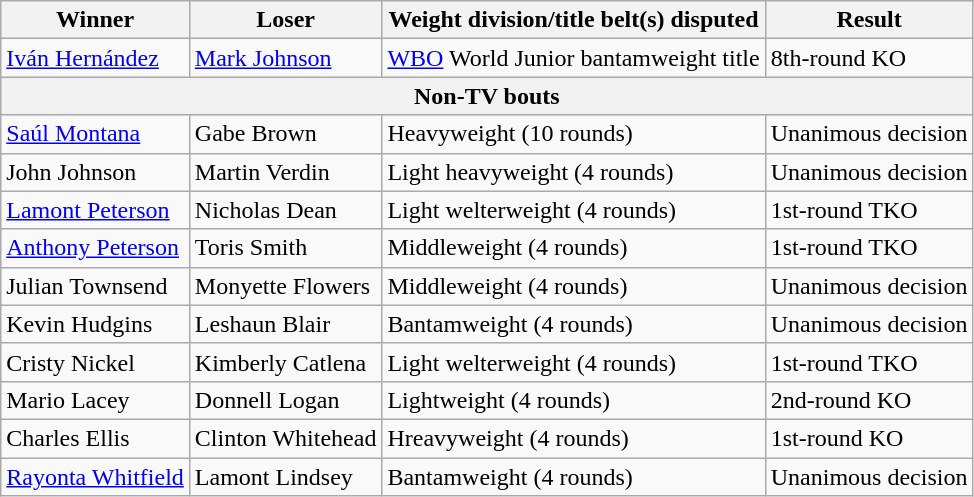<table class=wikitable>
<tr>
<th>Winner</th>
<th>Loser</th>
<th>Weight division/title belt(s) disputed</th>
<th>Result</th>
</tr>
<tr>
<td> <a href='#'>Iván Hernández</a></td>
<td> <a href='#'>Mark Johnson</a></td>
<td><a href='#'>WBO</a> World Junior bantamweight title</td>
<td>8th-round KO</td>
</tr>
<tr>
<th colspan=4>Non-TV bouts</th>
</tr>
<tr>
<td> <a href='#'>Saúl Montana</a></td>
<td> Gabe Brown</td>
<td>Heavyweight (10 rounds)</td>
<td>Unanimous decision</td>
</tr>
<tr>
<td> John Johnson</td>
<td> Martin Verdin</td>
<td>Light heavyweight (4 rounds)</td>
<td>Unanimous decision</td>
</tr>
<tr>
<td> <a href='#'>Lamont Peterson</a></td>
<td> Nicholas Dean</td>
<td>Light welterweight (4 rounds)</td>
<td>1st-round TKO</td>
</tr>
<tr>
<td> <a href='#'>Anthony Peterson</a></td>
<td> Toris Smith</td>
<td>Middleweight (4 rounds)</td>
<td>1st-round TKO</td>
</tr>
<tr>
<td> Julian Townsend</td>
<td> Monyette Flowers</td>
<td>Middleweight (4 rounds)</td>
<td>Unanimous decision</td>
</tr>
<tr>
<td> Kevin Hudgins</td>
<td> Leshaun Blair</td>
<td>Bantamweight (4 rounds)</td>
<td>Unanimous decision</td>
</tr>
<tr>
<td> Cristy Nickel</td>
<td> Kimberly Catlena</td>
<td>Light welterweight (4 rounds)</td>
<td>1st-round TKO</td>
</tr>
<tr>
<td> Mario Lacey</td>
<td> Donnell Logan</td>
<td>Lightweight (4 rounds)</td>
<td>2nd-round KO</td>
</tr>
<tr>
<td> Charles Ellis</td>
<td> Clinton Whitehead</td>
<td>Hreavyweight (4 rounds)</td>
<td>1st-round KO</td>
</tr>
<tr>
<td> <a href='#'>Rayonta Whitfield</a></td>
<td> Lamont Lindsey</td>
<td>Bantamweight (4 rounds)</td>
<td>Unanimous decision</td>
</tr>
</table>
